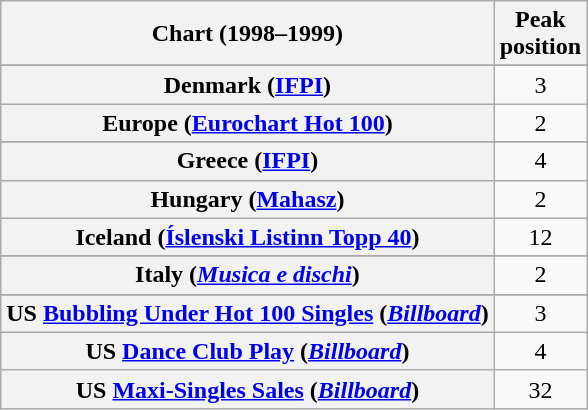<table class="wikitable sortable plainrowheaders" style="text-align:center">
<tr>
<th>Chart (1998–1999)</th>
<th>Peak<br>position</th>
</tr>
<tr>
</tr>
<tr>
</tr>
<tr>
</tr>
<tr>
</tr>
<tr>
</tr>
<tr>
<th scope="row">Denmark (<a href='#'>IFPI</a>)</th>
<td>3</td>
</tr>
<tr>
<th scope="row">Europe (<a href='#'>Eurochart Hot 100</a>)</th>
<td>2</td>
</tr>
<tr>
</tr>
<tr>
</tr>
<tr>
</tr>
<tr>
<th scope="row">Greece (<a href='#'>IFPI</a>)</th>
<td>4</td>
</tr>
<tr>
<th scope="row">Hungary (<a href='#'>Mahasz</a>)</th>
<td>2</td>
</tr>
<tr>
<th scope="row">Iceland (<a href='#'>Íslenski Listinn Topp 40</a>)</th>
<td>12</td>
</tr>
<tr>
</tr>
<tr>
<th scope="row">Italy (<em><a href='#'>Musica e dischi</a></em>)</th>
<td>2</td>
</tr>
<tr>
</tr>
<tr>
</tr>
<tr>
</tr>
<tr>
</tr>
<tr>
</tr>
<tr>
</tr>
<tr>
</tr>
<tr>
</tr>
<tr>
</tr>
<tr>
</tr>
<tr>
<th scope="row">US <a href='#'>Bubbling Under Hot 100 Singles</a> (<em><a href='#'>Billboard</a></em>)</th>
<td>3</td>
</tr>
<tr>
<th scope="row">US <a href='#'>Dance Club Play</a> (<em><a href='#'>Billboard</a></em>)</th>
<td>4</td>
</tr>
<tr>
<th scope="row">US <a href='#'>Maxi-Singles Sales</a> (<em><a href='#'>Billboard</a></em>)</th>
<td>32</td>
</tr>
</table>
